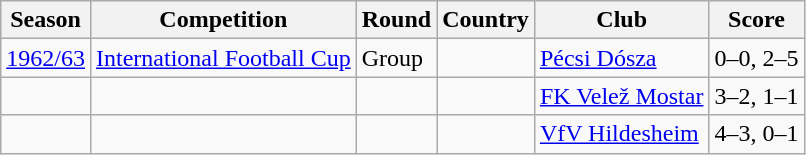<table class="wikitable">
<tr>
<th>Season</th>
<th>Competition</th>
<th>Round</th>
<th>Country</th>
<th>Club</th>
<th>Score</th>
</tr>
<tr>
<td><a href='#'>1962/63</a></td>
<td><a href='#'>International Football Cup</a></td>
<td>Group</td>
<td></td>
<td><a href='#'>Pécsi Dósza</a></td>
<td>0–0, 2–5</td>
</tr>
<tr>
<td></td>
<td></td>
<td></td>
<td></td>
<td><a href='#'>FK Velež Mostar</a></td>
<td>3–2, 1–1</td>
</tr>
<tr>
<td></td>
<td></td>
<td></td>
<td></td>
<td><a href='#'>VfV Hildesheim</a></td>
<td>4–3, 0–1</td>
</tr>
</table>
